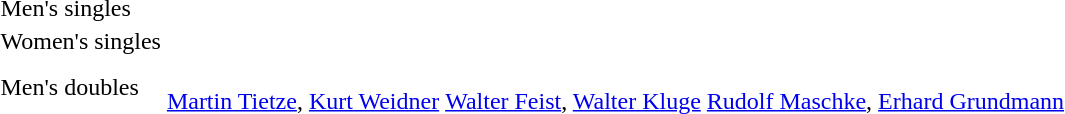<table>
<tr>
<td>Men's singles</td>
<td></td>
<td></td>
<td></td>
</tr>
<tr>
<td>Women's singles</td>
<td></td>
<td></td>
<td></td>
</tr>
<tr>
<td>Men's doubles</td>
<td><br><a href='#'>Martin Tietze</a>, <a href='#'>Kurt Weidner</a></td>
<td><br><a href='#'>Walter Feist</a>, <a href='#'>Walter Kluge</a></td>
<td><br><a href='#'>Rudolf Maschke</a>, <a href='#'>Erhard Grundmann</a></td>
</tr>
</table>
